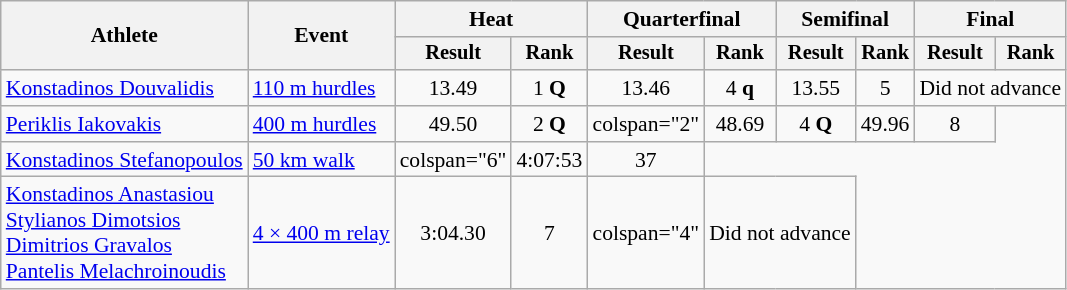<table class="wikitable" style="font-size:90%">
<tr>
<th rowspan="2">Athlete</th>
<th rowspan="2">Event</th>
<th colspan="2">Heat</th>
<th colspan="2">Quarterfinal</th>
<th colspan="2">Semifinal</th>
<th colspan="2">Final</th>
</tr>
<tr style="font-size:95%">
<th>Result</th>
<th>Rank</th>
<th>Result</th>
<th>Rank</th>
<th>Result</th>
<th>Rank</th>
<th>Result</th>
<th>Rank</th>
</tr>
<tr align=center>
<td align=left><a href='#'>Konstadinos Douvalidis</a></td>
<td align=left><a href='#'>110 m hurdles</a></td>
<td>13.49</td>
<td>1 <strong>Q</strong></td>
<td>13.46</td>
<td>4 <strong>q</strong></td>
<td>13.55</td>
<td>5</td>
<td colspan=2>Did not advance</td>
</tr>
<tr align=center>
<td align=left><a href='#'>Periklis Iakovakis</a></td>
<td align=left><a href='#'>400 m hurdles</a></td>
<td>49.50</td>
<td>2 <strong>Q</strong></td>
<td>colspan="2" </td>
<td>48.69</td>
<td>4 <strong>Q</strong></td>
<td>49.96</td>
<td>8</td>
</tr>
<tr align=center>
<td align=left><a href='#'>Konstadinos Stefanopoulos</a></td>
<td align=left><a href='#'>50 km walk</a></td>
<td>colspan="6" </td>
<td>4:07:53</td>
<td>37</td>
</tr>
<tr align=center>
<td align=left><a href='#'>Konstadinos Anastasiou</a><br><a href='#'>Stylianos Dimotsios</a><br><a href='#'>Dimitrios Gravalos</a><br><a href='#'>Pantelis Melachroinoudis</a></td>
<td align=left><a href='#'>4 × 400 m relay</a></td>
<td>3:04.30</td>
<td>7</td>
<td>colspan="4" </td>
<td colspan=2>Did not advance</td>
</tr>
</table>
